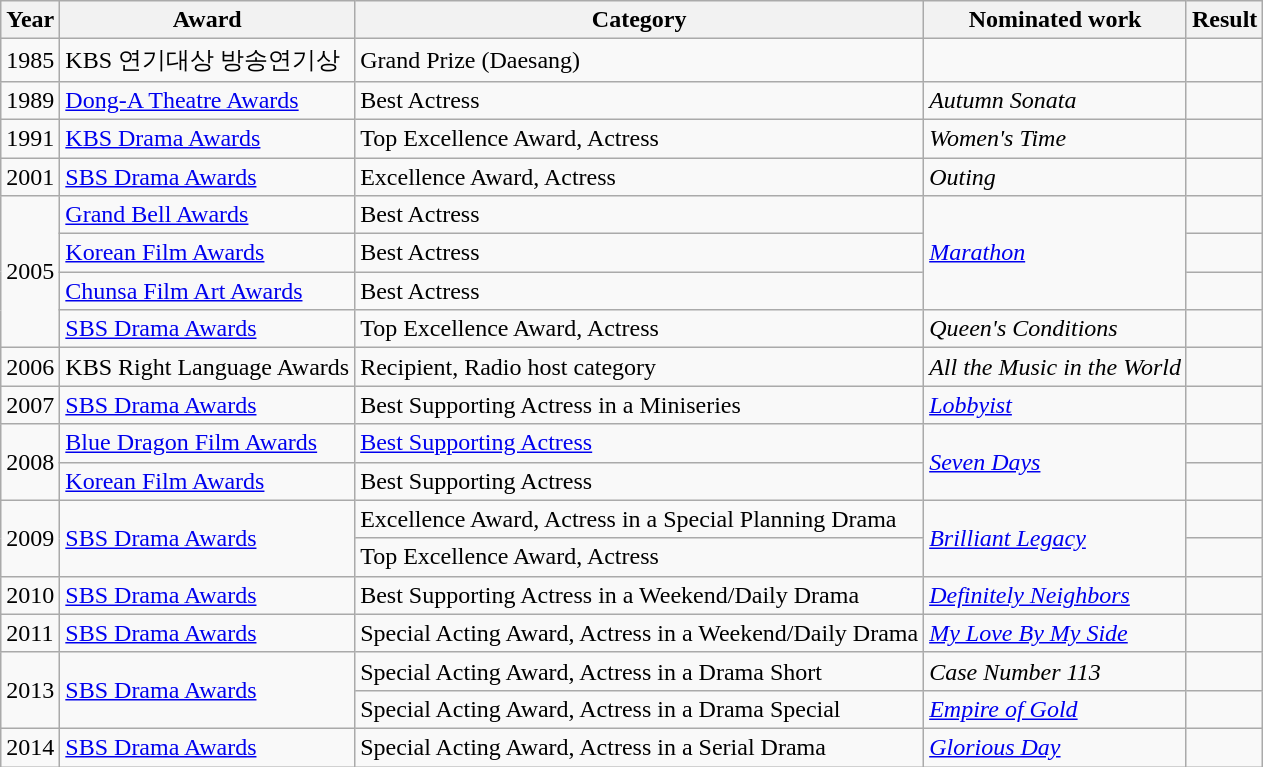<table class="wikitable">
<tr>
<th>Year</th>
<th>Award</th>
<th>Category</th>
<th>Nominated work</th>
<th>Result</th>
</tr>
<tr>
<td>1985</td>
<td>KBS 연기대상 방송연기상</td>
<td>Grand Prize (Daesang)</td>
<td></td>
<td></td>
</tr>
<tr>
<td>1989</td>
<td><a href='#'>Dong-A Theatre Awards</a></td>
<td>Best Actress</td>
<td><em>Autumn Sonata</em></td>
<td></td>
</tr>
<tr>
<td>1991</td>
<td><a href='#'>KBS Drama Awards</a></td>
<td>Top Excellence Award, Actress</td>
<td><em>Women's Time</em></td>
<td></td>
</tr>
<tr>
<td>2001</td>
<td><a href='#'>SBS Drama Awards</a></td>
<td>Excellence Award, Actress</td>
<td><em>Outing</em></td>
<td></td>
</tr>
<tr>
<td rowspan="4">2005</td>
<td><a href='#'>Grand Bell Awards</a></td>
<td>Best Actress</td>
<td rowspan="3"><em><a href='#'>Marathon</a></em></td>
<td></td>
</tr>
<tr>
<td><a href='#'>Korean Film Awards</a></td>
<td>Best Actress</td>
<td></td>
</tr>
<tr>
<td><a href='#'>Chunsa Film Art Awards</a></td>
<td>Best Actress</td>
<td></td>
</tr>
<tr>
<td><a href='#'>SBS Drama Awards</a></td>
<td>Top Excellence Award, Actress</td>
<td><em>Queen's Conditions</em></td>
<td></td>
</tr>
<tr>
<td>2006</td>
<td>KBS Right Language Awards</td>
<td>Recipient, Radio host category</td>
<td><em>All the Music in the World</em></td>
<td></td>
</tr>
<tr>
<td>2007</td>
<td><a href='#'>SBS Drama Awards</a></td>
<td>Best Supporting Actress in a Miniseries</td>
<td><em><a href='#'>Lobbyist</a></em></td>
<td></td>
</tr>
<tr>
<td rowspan=2>2008</td>
<td><a href='#'>Blue Dragon Film Awards</a></td>
<td><a href='#'>Best Supporting Actress</a></td>
<td rowspan="2"><em><a href='#'>Seven Days</a></em></td>
<td></td>
</tr>
<tr>
<td><a href='#'>Korean Film Awards</a></td>
<td>Best Supporting Actress</td>
<td></td>
</tr>
<tr>
<td rowspan=2>2009</td>
<td rowspan=2><a href='#'>SBS Drama Awards</a></td>
<td>Excellence Award, Actress in a Special Planning Drama</td>
<td rowspan=2><em><a href='#'>Brilliant Legacy</a></em></td>
<td></td>
</tr>
<tr>
<td>Top Excellence Award, Actress</td>
<td></td>
</tr>
<tr>
<td>2010</td>
<td><a href='#'>SBS Drama Awards</a></td>
<td>Best Supporting Actress in a Weekend/Daily Drama</td>
<td><em><a href='#'>Definitely Neighbors</a></em></td>
<td></td>
</tr>
<tr>
<td>2011</td>
<td><a href='#'>SBS Drama Awards</a></td>
<td>Special Acting Award, Actress in a Weekend/Daily Drama</td>
<td><em><a href='#'>My Love By My Side</a></em></td>
<td></td>
</tr>
<tr>
<td rowspan=2>2013</td>
<td rowspan=2><a href='#'>SBS Drama Awards</a></td>
<td>Special Acting Award, Actress in a Drama Short</td>
<td><em>Case Number 113</em></td>
<td></td>
</tr>
<tr>
<td>Special Acting Award, Actress in a Drama Special</td>
<td><em><a href='#'>Empire of Gold</a></em></td>
<td></td>
</tr>
<tr>
<td>2014</td>
<td><a href='#'>SBS Drama Awards</a></td>
<td>Special Acting Award, Actress in a Serial Drama</td>
<td><em><a href='#'>Glorious Day</a></em></td>
<td></td>
</tr>
</table>
